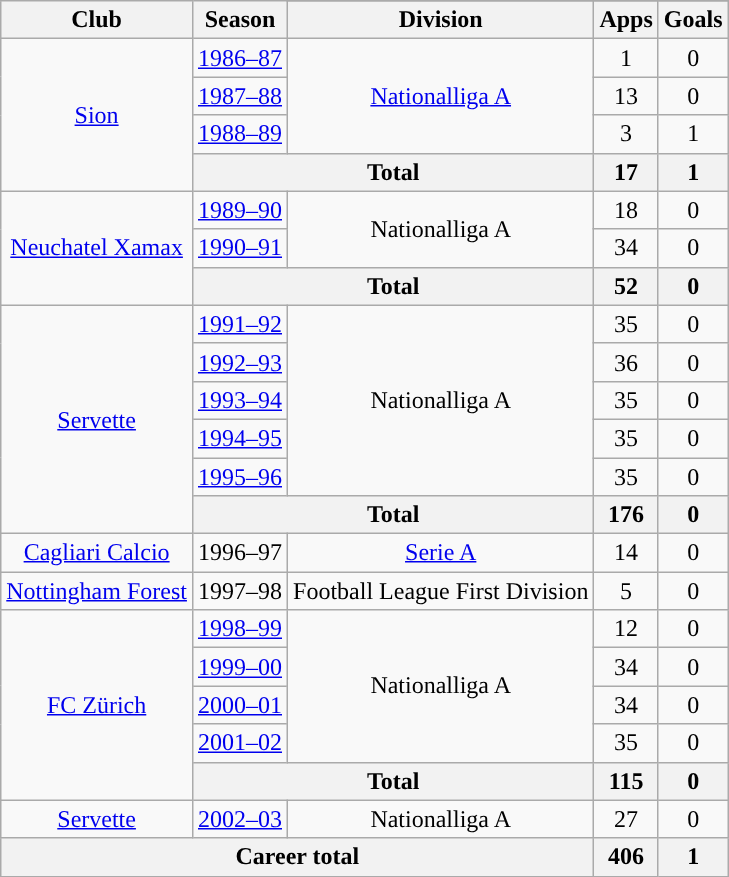<table class="wikitable" style="text-align:center">
<tr>
<th rowspan="2">Club</th>
<th rowspan="2">Season</th>
</tr>
<tr>
<th>Division</th>
<th>Apps</th>
<th>Goals</th>
</tr>
<tr>
<td rowspan="4"><a href='#'>Sion</a></td>
<td><a href='#'>1986–87</a></td>
<td rowspan="3"><a href='#'>Nationalliga A</a></td>
<td>1</td>
<td>0</td>
</tr>
<tr>
<td><a href='#'>1987–88</a></td>
<td>13</td>
<td>0</td>
</tr>
<tr>
<td><a href='#'>1988–89</a></td>
<td>3</td>
<td>1</td>
</tr>
<tr>
<th colspan="2“">Total</th>
<th>17</th>
<th>1</th>
</tr>
<tr>
<td rowspan="3"><a href='#'>Neuchatel Xamax</a></td>
<td><a href='#'>1989–90</a></td>
<td rowspan="2">Nationalliga A</td>
<td>18</td>
<td>0</td>
</tr>
<tr>
<td><a href='#'>1990–91</a></td>
<td>34</td>
<td>0</td>
</tr>
<tr>
<th colspan="2“">Total</th>
<th>52</th>
<th>0</th>
</tr>
<tr>
<td rowspan="6"><a href='#'>Servette</a></td>
<td><a href='#'>1991–92</a></td>
<td rowspan="5">Nationalliga A</td>
<td>35</td>
<td>0</td>
</tr>
<tr>
<td><a href='#'>1992–93</a></td>
<td>36</td>
<td>0</td>
</tr>
<tr>
<td><a href='#'>1993–94</a></td>
<td>35</td>
<td>0</td>
</tr>
<tr>
<td><a href='#'>1994–95</a></td>
<td>35</td>
<td>0</td>
</tr>
<tr>
<td><a href='#'>1995–96</a></td>
<td>35</td>
<td>0</td>
</tr>
<tr>
<th colspan="2“">Total</th>
<th>176</th>
<th>0</th>
</tr>
<tr>
<td><a href='#'>Cagliari Calcio</a></td>
<td>1996–97</td>
<td><a href='#'>Serie A</a></td>
<td>14</td>
<td>0</td>
</tr>
<tr>
<td><a href='#'>Nottingham Forest</a></td>
<td>1997–98</td>
<td>Football League First Division</td>
<td>5</td>
<td>0</td>
</tr>
<tr>
<td rowspan="5"><a href='#'>FC Zürich</a></td>
<td><a href='#'>1998–99</a></td>
<td rowspan="4">Nationalliga A</td>
<td>12</td>
<td>0</td>
</tr>
<tr>
<td><a href='#'>1999–00</a></td>
<td>34</td>
<td>0</td>
</tr>
<tr>
<td><a href='#'>2000–01</a></td>
<td>34</td>
<td>0</td>
</tr>
<tr>
<td><a href='#'>2001–02</a></td>
<td>35</td>
<td>0</td>
</tr>
<tr>
<th colspan="2“">Total</th>
<th>115</th>
<th>0</th>
</tr>
<tr>
<td><a href='#'>Servette</a></td>
<td><a href='#'>2002–03</a></td>
<td>Nationalliga A</td>
<td>27</td>
<td>0</td>
</tr>
<tr>
<th colspan="3">Career total</th>
<th>406</th>
<th>1</th>
</tr>
</table>
